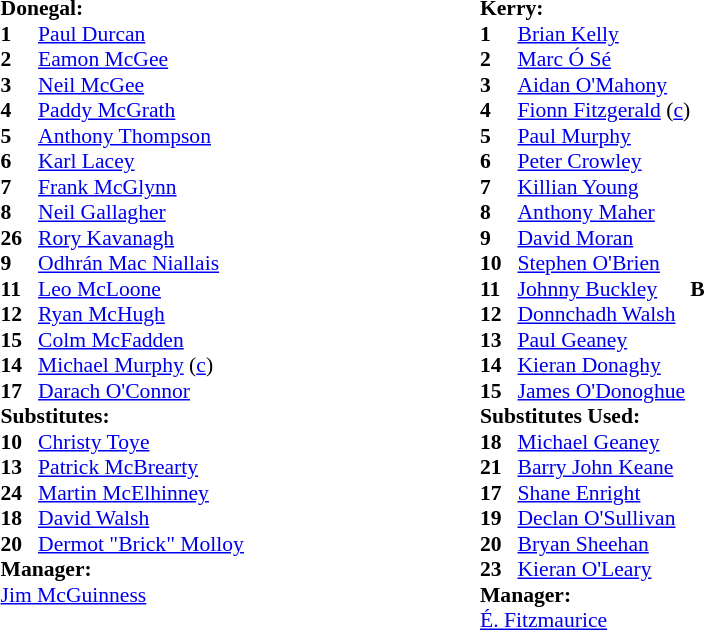<table width="75%">
<tr>
<td valign="top" width="50%"><br><table style="font-size: 90%" cellspacing="0" cellpadding="0" align=center>
<tr>
<td colspan="4"><strong>Donegal:</strong></td>
</tr>
<tr>
<th width=25></th>
</tr>
<tr>
<td><strong>1</strong></td>
<td><a href='#'>Paul Durcan</a></td>
<td></td>
<td></td>
</tr>
<tr>
<td><strong>2</strong></td>
<td><a href='#'>Eamon McGee</a></td>
<td></td>
<td></td>
</tr>
<tr>
<td><strong>3</strong></td>
<td><a href='#'>Neil McGee</a></td>
<td></td>
<td></td>
</tr>
<tr>
<td><strong>4</strong></td>
<td><a href='#'>Paddy McGrath</a></td>
<td></td>
<td></td>
</tr>
<tr>
<td><strong>5</strong></td>
<td><a href='#'>Anthony Thompson</a></td>
<td></td>
<td></td>
</tr>
<tr>
<td><strong>6</strong></td>
<td><a href='#'>Karl Lacey</a></td>
<td></td>
<td></td>
</tr>
<tr>
<td><strong>7</strong></td>
<td><a href='#'>Frank McGlynn</a></td>
<td></td>
<td></td>
</tr>
<tr>
<td><strong>8</strong></td>
<td><a href='#'>Neil Gallagher</a></td>
<td></td>
<td></td>
</tr>
<tr>
<td><strong>26</strong></td>
<td><a href='#'>Rory Kavanagh</a></td>
<td></td>
<td></td>
</tr>
<tr>
<td><strong>9</strong></td>
<td><a href='#'>Odhrán Mac Niallais</a></td>
<td></td>
<td></td>
</tr>
<tr>
<td><strong>11</strong></td>
<td><a href='#'>Leo McLoone</a></td>
<td></td>
<td></td>
</tr>
<tr>
<td><strong>12</strong></td>
<td><a href='#'>Ryan McHugh</a></td>
<td></td>
<td></td>
</tr>
<tr>
<td><strong>15</strong></td>
<td><a href='#'>Colm McFadden</a></td>
<td></td>
<td></td>
</tr>
<tr>
<td><strong>14</strong></td>
<td><a href='#'>Michael Murphy</a> (<a href='#'>c</a>)</td>
<td></td>
</tr>
<tr>
<td><strong>17</strong></td>
<td><a href='#'>Darach O'Connor</a></td>
<td></td>
<td></td>
</tr>
<tr>
<td colspan=3><strong>Substitutes:</strong></td>
</tr>
<tr>
<td><strong>10</strong></td>
<td><a href='#'>Christy Toye</a></td>
<td></td>
<td></td>
</tr>
<tr>
<td><strong>13</strong></td>
<td><a href='#'>Patrick McBrearty</a></td>
<td></td>
<td></td>
</tr>
<tr>
<td><strong>24</strong></td>
<td><a href='#'>Martin McElhinney</a></td>
<td></td>
<td></td>
</tr>
<tr>
<td><strong>18</strong></td>
<td><a href='#'>David Walsh</a></td>
<td></td>
<td></td>
</tr>
<tr>
<td><strong>20</strong></td>
<td><a href='#'>Dermot "Brick" Molloy</a></td>
<td></td>
<td></td>
</tr>
<tr>
<td colspan=3><strong>Manager:</strong></td>
</tr>
<tr>
<td colspan=3><a href='#'>Jim McGuinness</a></td>
</tr>
</table>
</td>
<td valign="top" width="50%"><br><table style="font-size: 90%" cellspacing="0" cellpadding="0">
<tr>
<td colspan="4"><strong>Kerry:</strong></td>
</tr>
<tr>
<th width=25></th>
</tr>
<tr>
<td><strong>1</strong></td>
<td><a href='#'>Brian Kelly</a></td>
<td></td>
<td></td>
</tr>
<tr>
<td><strong>2</strong></td>
<td><a href='#'>Marc Ó Sé</a></td>
<td></td>
<td></td>
</tr>
<tr>
<td><strong>3</strong></td>
<td><a href='#'>Aidan O'Mahony</a></td>
<td></td>
<td></td>
</tr>
<tr>
<td><strong>4</strong></td>
<td><a href='#'>Fionn Fitzgerald</a> (<a href='#'>c</a>)</td>
<td></td>
</tr>
<tr>
<td><strong>5</strong></td>
<td><a href='#'>Paul Murphy</a></td>
<td></td>
<td></td>
</tr>
<tr>
<td><strong>6</strong></td>
<td><a href='#'>Peter Crowley</a></td>
<td></td>
<td></td>
</tr>
<tr>
<td><strong>7</strong></td>
<td><a href='#'>Killian Young</a></td>
<td></td>
<td></td>
</tr>
<tr>
<td><strong>8</strong></td>
<td><a href='#'>Anthony Maher</a></td>
<td></td>
<td></td>
</tr>
<tr>
<td><strong>9</strong></td>
<td><a href='#'>David Moran</a></td>
<td></td>
<td></td>
</tr>
<tr>
<td><strong>10</strong></td>
<td><a href='#'>Stephen O'Brien</a></td>
<td></td>
<td></td>
</tr>
<tr>
<td><strong>11</strong></td>
<td><a href='#'>Johnny Buckley</a></td>
<td></td>
<td> <strong>B</strong></td>
</tr>
<tr>
<td><strong>12</strong></td>
<td><a href='#'>Donnchadh Walsh</a></td>
<td></td>
<td></td>
</tr>
<tr>
<td><strong>13</strong></td>
<td><a href='#'>Paul Geaney</a></td>
<td></td>
<td></td>
</tr>
<tr>
<td><strong>14</strong></td>
<td><a href='#'>Kieran Donaghy</a></td>
<td></td>
<td></td>
</tr>
<tr>
<td><strong>15</strong></td>
<td><a href='#'>James O'Donoghue</a></td>
<td></td>
<td></td>
</tr>
<tr>
<td colspan=3><strong>Substitutes Used:</strong></td>
</tr>
<tr>
<td><strong>18</strong></td>
<td><a href='#'>Michael Geaney</a></td>
<td></td>
<td></td>
</tr>
<tr>
<td><strong>21</strong></td>
<td><a href='#'>Barry John Keane</a></td>
<td></td>
<td></td>
</tr>
<tr>
<td><strong>17</strong></td>
<td><a href='#'>Shane Enright</a></td>
<td></td>
<td></td>
</tr>
<tr>
<td><strong>19</strong></td>
<td><a href='#'>Declan O'Sullivan</a></td>
<td></td>
<td></td>
</tr>
<tr>
<td><strong>20</strong></td>
<td><a href='#'>Bryan Sheehan</a></td>
<td></td>
<td></td>
</tr>
<tr>
<td><strong>23</strong></td>
<td><a href='#'>Kieran O'Leary</a></td>
<td></td>
<td></td>
</tr>
<tr>
<td colspan=3><strong>Manager:</strong></td>
</tr>
<tr>
<td colspan=4><a href='#'>É. Fitzmaurice</a></td>
</tr>
</table>
</td>
</tr>
</table>
